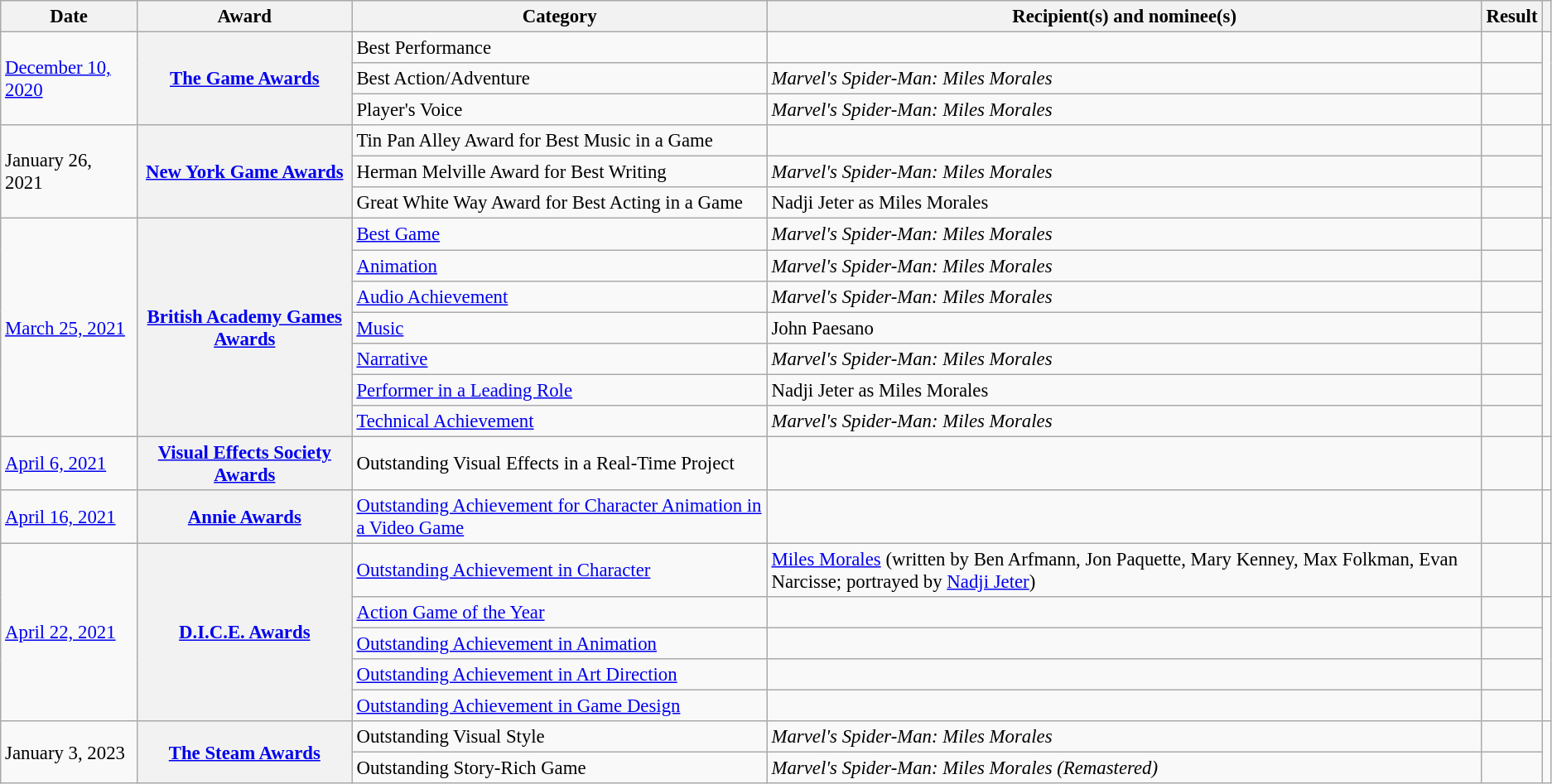<table class="wikitable plainrowheaders sortable" style="font-size: 95%;">
<tr>
<th scope="col">Date</th>
<th scope="col">Award</th>
<th scope="col">Category</th>
<th scope="col">Recipient(s) and nominee(s)</th>
<th>Result</th>
<th class="unsortable" scope="col"></th>
</tr>
<tr>
<td rowspan="3"><a href='#'>December 10, 2020</a></td>
<th rowspan="3" scope="row"><a href='#'>The Game Awards</a></th>
<td>Best Performance</td>
<td></td>
<td></td>
<td rowspan="3" style="text-align:center;"></td>
</tr>
<tr>
<td>Best Action/Adventure</td>
<td><em>Marvel's Spider-Man: Miles Morales</em></td>
<td></td>
</tr>
<tr>
<td>Player's Voice</td>
<td><em>Marvel's Spider-Man: Miles Morales</em></td>
<td></td>
</tr>
<tr>
<td rowspan="3">January 26, 2021</td>
<th rowspan="3" scope="row"><a href='#'>New York Game Awards</a></th>
<td>Tin Pan Alley Award for Best Music in a Game</td>
<td></td>
<td></td>
<td rowspan="3" style="text-align:center;"></td>
</tr>
<tr>
<td>Herman Melville Award for Best Writing</td>
<td><em>Marvel's Spider-Man: Miles Morales</em></td>
<td></td>
</tr>
<tr>
<td>Great White Way Award for Best Acting in a Game</td>
<td>Nadji Jeter as Miles Morales</td>
<td></td>
</tr>
<tr>
<td rowspan="7"><a href='#'>March 25, 2021</a></td>
<th rowspan="7" scope="row"><a href='#'>British Academy Games Awards</a></th>
<td><a href='#'>Best Game</a></td>
<td><em>Marvel's Spider-Man: Miles Morales</em></td>
<td></td>
<td rowspan="7" style="text-align:center;"></td>
</tr>
<tr>
<td><a href='#'>Animation</a></td>
<td><em>Marvel's Spider-Man: Miles Morales</em></td>
<td></td>
</tr>
<tr>
<td><a href='#'>Audio Achievement</a></td>
<td><em>Marvel's Spider-Man: Miles Morales</em></td>
<td></td>
</tr>
<tr>
<td><a href='#'>Music</a></td>
<td>John Paesano</td>
<td></td>
</tr>
<tr>
<td><a href='#'>Narrative</a></td>
<td><em>Marvel's Spider-Man: Miles Morales</em></td>
<td></td>
</tr>
<tr>
<td><a href='#'>Performer in a Leading Role</a></td>
<td>Nadji Jeter as Miles Morales</td>
<td></td>
</tr>
<tr>
<td><a href='#'>Technical Achievement</a></td>
<td><em>Marvel's Spider-Man: Miles Morales</em></td>
<td></td>
</tr>
<tr>
<td><a href='#'>April 6, 2021</a></td>
<th scope="row"><a href='#'>Visual Effects Society Awards</a></th>
<td>Outstanding Visual Effects in a Real-Time Project</td>
<td></td>
<td></td>
<td style="text-align:center;"></td>
</tr>
<tr>
<td><a href='#'>April 16, 2021</a></td>
<th scope="row"><a href='#'>Annie Awards</a></th>
<td><a href='#'>Outstanding Achievement for Character Animation in a Video Game</a></td>
<td></td>
<td></td>
<td style="text-align:center;"></td>
</tr>
<tr>
<td rowspan="5"><a href='#'>April 22, 2021</a></td>
<th scope="row" rowspan="5"><a href='#'>D.I.C.E. Awards</a></th>
<td><a href='#'>Outstanding Achievement in Character</a></td>
<td><a href='#'>Miles Morales</a> (written by Ben Arfmann, Jon Paquette, Mary Kenney, Max Folkman, Evan Narcisse; portrayed by <a href='#'>Nadji Jeter</a>)</td>
<td></td>
<td style="text-align:center;"></td>
</tr>
<tr>
<td><a href='#'>Action Game of the Year</a></td>
<td></td>
<td></td>
<td rowspan="4" style="text-align:center;"></td>
</tr>
<tr>
<td><a href='#'>Outstanding Achievement in Animation</a></td>
<td></td>
<td></td>
</tr>
<tr>
<td><a href='#'>Outstanding Achievement in Art Direction</a></td>
<td></td>
<td></td>
</tr>
<tr>
<td><a href='#'>Outstanding Achievement in Game Design</a></td>
<td></td>
<td></td>
</tr>
<tr>
<td rowspan="2">January 3, 2023</td>
<th scope="row" rowspan="2"><a href='#'>The Steam Awards</a></th>
<td>Outstanding Visual Style</td>
<td><em>Marvel's Spider-Man: Miles Morales</em></td>
<td></td>
<td style="text-align:center;" rowspan="2"></td>
</tr>
<tr>
<td>Outstanding Story-Rich Game</td>
<td><em>Marvel's Spider-Man: Miles Morales (Remastered)</em></td>
<td></td>
</tr>
</table>
